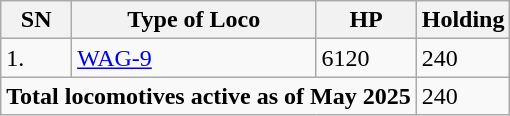<table class="wikitable">
<tr>
<th>SN</th>
<th>Type of Loco</th>
<th>HP</th>
<th>Holding</th>
</tr>
<tr>
<td>1.</td>
<td><a href='#'>WAG-9</a></td>
<td>6120</td>
<td>240</td>
</tr>
<tr>
<td colspan="3"><strong>Total locomotives active as of May 2025</strong></td>
<td>240</td>
</tr>
</table>
